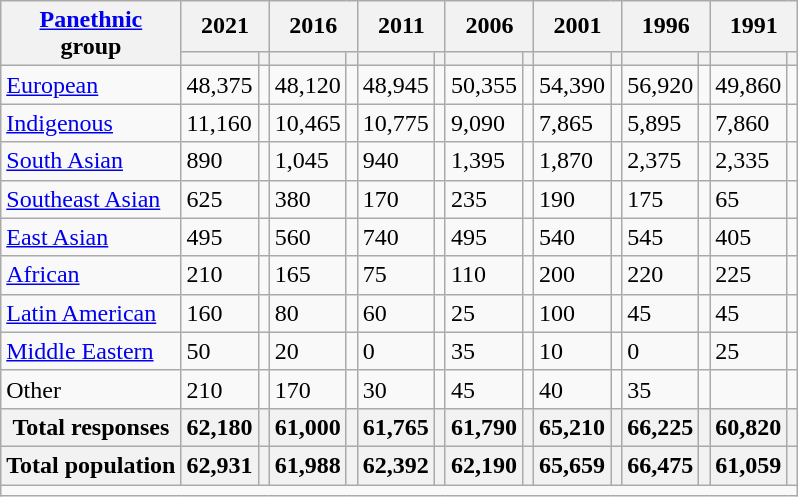<table class="wikitable sortable">
<tr>
<th rowspan="2"><a href='#'>Panethnic</a><br>group</th>
<th colspan="2">2021</th>
<th colspan="2">2016</th>
<th colspan="2">2011</th>
<th colspan="2">2006</th>
<th colspan="2">2001</th>
<th colspan="2">1996</th>
<th colspan="2">1991</th>
</tr>
<tr>
<th><a href='#'></a></th>
<th></th>
<th></th>
<th></th>
<th></th>
<th></th>
<th></th>
<th></th>
<th></th>
<th></th>
<th></th>
<th></th>
<th></th>
<th></th>
</tr>
<tr>
<td><a href='#'>European</a></td>
<td>48,375</td>
<td></td>
<td>48,120</td>
<td></td>
<td>48,945</td>
<td></td>
<td>50,355</td>
<td></td>
<td>54,390</td>
<td></td>
<td>56,920</td>
<td></td>
<td>49,860</td>
<td></td>
</tr>
<tr>
<td><a href='#'>Indigenous</a></td>
<td>11,160</td>
<td></td>
<td>10,465</td>
<td></td>
<td>10,775</td>
<td></td>
<td>9,090</td>
<td></td>
<td>7,865</td>
<td></td>
<td>5,895</td>
<td></td>
<td>7,860</td>
<td></td>
</tr>
<tr>
<td><a href='#'>South Asian</a></td>
<td>890</td>
<td></td>
<td>1,045</td>
<td></td>
<td>940</td>
<td></td>
<td>1,395</td>
<td></td>
<td>1,870</td>
<td></td>
<td>2,375</td>
<td></td>
<td>2,335</td>
<td></td>
</tr>
<tr>
<td><a href='#'>Southeast Asian</a></td>
<td>625</td>
<td></td>
<td>380</td>
<td></td>
<td>170</td>
<td></td>
<td>235</td>
<td></td>
<td>190</td>
<td></td>
<td>175</td>
<td></td>
<td>65</td>
<td></td>
</tr>
<tr>
<td><a href='#'>East Asian</a></td>
<td>495</td>
<td></td>
<td>560</td>
<td></td>
<td>740</td>
<td></td>
<td>495</td>
<td></td>
<td>540</td>
<td></td>
<td>545</td>
<td></td>
<td>405</td>
<td></td>
</tr>
<tr>
<td><a href='#'>African</a></td>
<td>210</td>
<td></td>
<td>165</td>
<td></td>
<td>75</td>
<td></td>
<td>110</td>
<td></td>
<td>200</td>
<td></td>
<td>220</td>
<td></td>
<td>225</td>
<td></td>
</tr>
<tr>
<td><a href='#'>Latin American</a></td>
<td>160</td>
<td></td>
<td>80</td>
<td></td>
<td>60</td>
<td></td>
<td>25</td>
<td></td>
<td>100</td>
<td></td>
<td>45</td>
<td></td>
<td>45</td>
<td></td>
</tr>
<tr>
<td><a href='#'>Middle Eastern</a></td>
<td>50</td>
<td></td>
<td>20</td>
<td></td>
<td>0</td>
<td></td>
<td>35</td>
<td></td>
<td>10</td>
<td></td>
<td>0</td>
<td></td>
<td>25</td>
<td></td>
</tr>
<tr>
<td>Other</td>
<td>210</td>
<td></td>
<td>170</td>
<td></td>
<td>30</td>
<td></td>
<td>45</td>
<td></td>
<td>40</td>
<td></td>
<td>35</td>
<td></td>
<td></td>
<td></td>
</tr>
<tr>
<th>Total responses</th>
<th>62,180</th>
<th></th>
<th>61,000</th>
<th></th>
<th>61,765</th>
<th></th>
<th>61,790</th>
<th></th>
<th>65,210</th>
<th></th>
<th>66,225</th>
<th></th>
<th>60,820</th>
<th></th>
</tr>
<tr>
<th>Total population</th>
<th>62,931</th>
<th></th>
<th>61,988</th>
<th></th>
<th>62,392</th>
<th></th>
<th>62,190</th>
<th></th>
<th>65,659</th>
<th></th>
<th>66,475</th>
<th></th>
<th>61,059</th>
<th></th>
</tr>
<tr class="sortbottom">
<td colspan="15"></td>
</tr>
</table>
